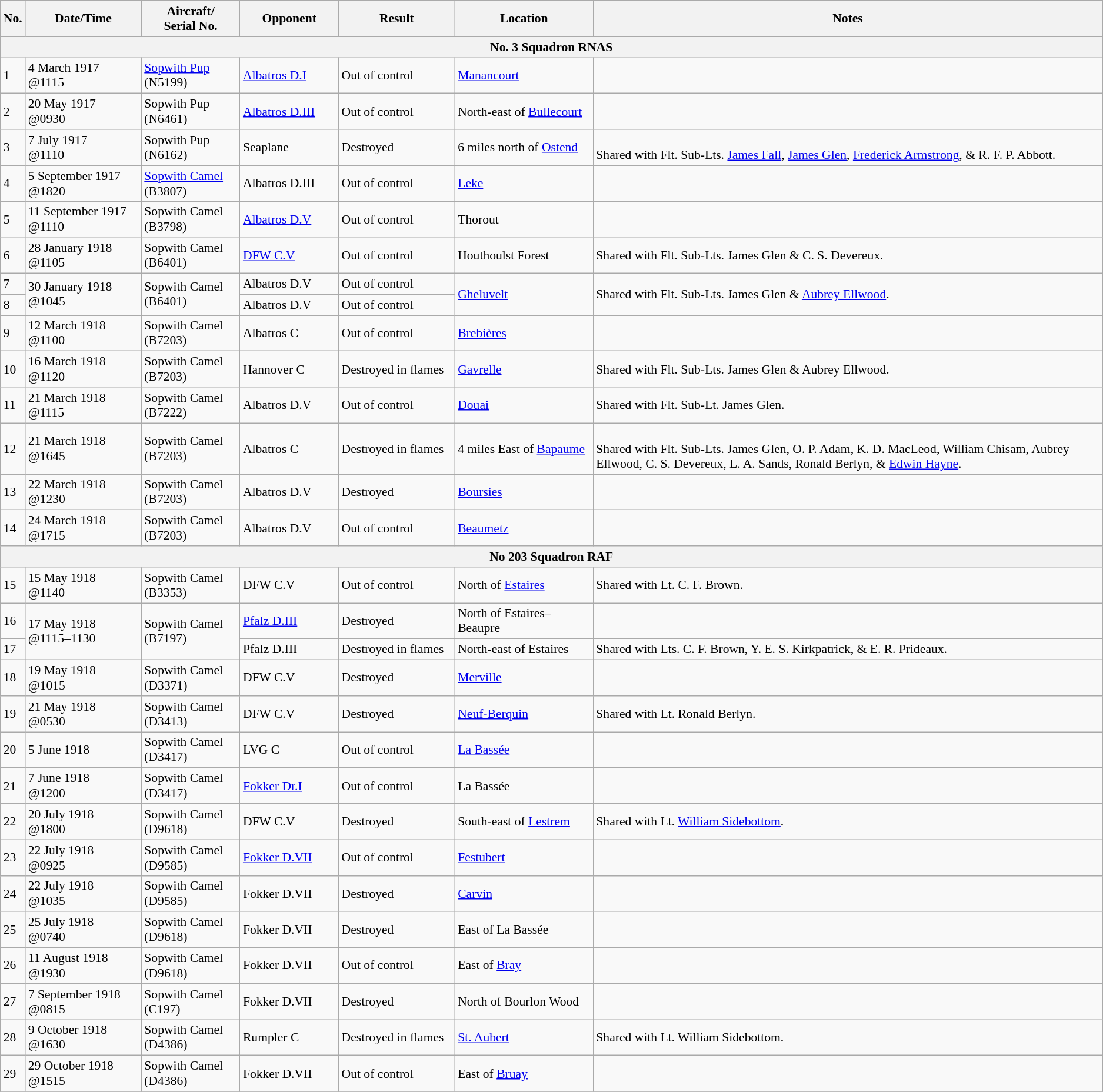<table class="wikitable" style="font-size:90%;">
<tr>
</tr>
<tr>
<th>No.</th>
<th width="125">Date/Time</th>
<th width="105">Aircraft/<br>Serial No.</th>
<th width="105">Opponent</th>
<th width="125">Result</th>
<th width="150">Location</th>
<th>Notes</th>
</tr>
<tr>
<th colspan="7">No. 3 Squadron RNAS</th>
</tr>
<tr>
<td>1</td>
<td>4 March 1917<br>@1115</td>
<td><a href='#'>Sopwith Pup</a><br>(N5199)</td>
<td><a href='#'>Albatros D.I</a></td>
<td>Out of control</td>
<td><a href='#'>Manancourt</a></td>
<td></td>
</tr>
<tr>
<td>2</td>
<td>20 May 1917<br>@0930</td>
<td>Sopwith Pup<br>(N6461)</td>
<td><a href='#'>Albatros D.III</a></td>
<td>Out of control</td>
<td>North-east of <a href='#'>Bullecourt</a></td>
<td></td>
</tr>
<tr>
<td>3</td>
<td>7 July 1917<br>@1110</td>
<td>Sopwith Pup<br>(N6162)</td>
<td>Seaplane</td>
<td>Destroyed</td>
<td>6 miles north of <a href='#'>Ostend</a></td>
<td><br>Shared with Flt. Sub-Lts. <a href='#'>James Fall</a>, <a href='#'>James Glen</a>, <a href='#'>Frederick Armstrong</a>, & R. F. P. Abbott.</td>
</tr>
<tr>
<td>4</td>
<td>5 September 1917<br>@1820</td>
<td><a href='#'>Sopwith Camel</a><br>(B3807)</td>
<td>Albatros D.III</td>
<td>Out of control</td>
<td><a href='#'>Leke</a></td>
<td></td>
</tr>
<tr>
<td>5</td>
<td>11 September 1917<br>@1110</td>
<td>Sopwith Camel<br>(B3798)</td>
<td><a href='#'>Albatros D.V</a></td>
<td>Out of control</td>
<td>Thorout</td>
<td></td>
</tr>
<tr>
<td>6</td>
<td>28 January 1918<br>@1105</td>
<td>Sopwith Camel<br>(B6401)</td>
<td><a href='#'>DFW C.V</a></td>
<td>Out of control</td>
<td>Houthoulst Forest</td>
<td>Shared with Flt. Sub-Lts. James Glen & C. S. Devereux.</td>
</tr>
<tr>
<td>7</td>
<td rowspan="2">30 January 1918<br>@1045</td>
<td rowspan="2">Sopwith Camel<br>(B6401)</td>
<td>Albatros D.V</td>
<td>Out of control</td>
<td rowspan="2"><a href='#'>Gheluvelt</a></td>
<td rowspan="2">Shared with Flt. Sub-Lts. James Glen & <a href='#'>Aubrey Ellwood</a>.</td>
</tr>
<tr>
<td>8</td>
<td>Albatros D.V</td>
<td>Out of control</td>
</tr>
<tr>
<td>9</td>
<td>12 March 1918<br>@1100</td>
<td>Sopwith Camel<br>(B7203)</td>
<td>Albatros C</td>
<td>Out of control</td>
<td><a href='#'>Brebières</a></td>
<td></td>
</tr>
<tr>
<td>10</td>
<td>16 March 1918<br>@1120</td>
<td>Sopwith Camel<br>(B7203)</td>
<td>Hannover C</td>
<td>Destroyed in flames</td>
<td><a href='#'>Gavrelle</a></td>
<td>Shared with Flt. Sub-Lts. James Glen & Aubrey Ellwood.</td>
</tr>
<tr>
<td>11</td>
<td>21 March 1918<br>@1115</td>
<td>Sopwith Camel<br>(B7222)</td>
<td>Albatros D.V</td>
<td>Out of control</td>
<td><a href='#'>Douai</a></td>
<td>Shared with Flt. Sub-Lt. James Glen.</td>
</tr>
<tr>
<td>12</td>
<td>21 March 1918<br>@1645</td>
<td>Sopwith Camel<br>(B7203)</td>
<td>Albatros C</td>
<td>Destroyed in flames</td>
<td>4 miles East of <a href='#'>Bapaume</a></td>
<td><br>Shared with Flt. Sub-Lts. James Glen, O. P. Adam, K. D. MacLeod, William Chisam, Aubrey Ellwood, C. S. Devereux, L. A. Sands, Ronald Berlyn, & <a href='#'>Edwin Hayne</a>.</td>
</tr>
<tr>
<td>13</td>
<td>22 March 1918<br>@1230</td>
<td>Sopwith Camel<br>(B7203)</td>
<td>Albatros D.V</td>
<td>Destroyed</td>
<td><a href='#'>Boursies</a></td>
<td></td>
</tr>
<tr>
<td>14</td>
<td>24 March 1918<br>@1715</td>
<td>Sopwith Camel<br>(B7203)</td>
<td>Albatros D.V</td>
<td>Out of control</td>
<td><a href='#'>Beaumetz</a></td>
<td></td>
</tr>
<tr>
<th colspan="7">No 203 Squadron RAF</th>
</tr>
<tr>
<td>15</td>
<td>15 May 1918<br>@1140</td>
<td>Sopwith Camel<br>(B3353)</td>
<td>DFW C.V</td>
<td>Out of control</td>
<td>North of <a href='#'>Estaires</a></td>
<td>Shared with Lt. C. F. Brown.</td>
</tr>
<tr>
<td>16</td>
<td rowspan="2">17 May 1918<br>@1115–1130</td>
<td rowspan="2">Sopwith Camel<br>(B7197)</td>
<td><a href='#'>Pfalz D.III</a></td>
<td>Destroyed</td>
<td>North of Estaires–Beaupre</td>
<td></td>
</tr>
<tr>
<td>17</td>
<td>Pfalz D.III</td>
<td>Destroyed in flames</td>
<td>North-east of Estaires</td>
<td>Shared with Lts. C. F. Brown, Y. E. S. Kirkpatrick, & E. R. Prideaux.</td>
</tr>
<tr>
<td>18</td>
<td>19 May 1918<br>@1015</td>
<td>Sopwith Camel<br>(D3371)</td>
<td>DFW C.V</td>
<td>Destroyed</td>
<td><a href='#'>Merville</a></td>
<td></td>
</tr>
<tr>
<td>19</td>
<td>21 May 1918<br>@0530</td>
<td>Sopwith Camel<br>(D3413)</td>
<td>DFW C.V</td>
<td>Destroyed</td>
<td><a href='#'>Neuf-Berquin</a></td>
<td>Shared with Lt. Ronald Berlyn.</td>
</tr>
<tr>
<td>20</td>
<td>5 June 1918</td>
<td>Sopwith Camel<br>(D3417)</td>
<td>LVG C</td>
<td>Out of control</td>
<td><a href='#'>La Bassée</a></td>
</tr>
<tr>
<td>21</td>
<td>7 June 1918<br>@1200</td>
<td>Sopwith Camel<br>(D3417)</td>
<td><a href='#'>Fokker Dr.I</a></td>
<td>Out of control</td>
<td>La Bassée</td>
<td></td>
</tr>
<tr>
<td>22</td>
<td>20 July 1918<br>@1800</td>
<td>Sopwith Camel<br>(D9618)</td>
<td>DFW C.V</td>
<td>Destroyed</td>
<td>South-east of <a href='#'>Lestrem</a></td>
<td>Shared with Lt. <a href='#'>William Sidebottom</a>.</td>
</tr>
<tr>
<td>23</td>
<td>22 July 1918<br>@0925</td>
<td>Sopwith Camel<br>(D9585)</td>
<td><a href='#'>Fokker D.VII</a></td>
<td>Out of control</td>
<td><a href='#'>Festubert</a></td>
<td></td>
</tr>
<tr>
<td>24</td>
<td>22 July 1918<br>@1035</td>
<td>Sopwith Camel<br>(D9585)</td>
<td>Fokker D.VII</td>
<td>Destroyed</td>
<td><a href='#'>Carvin</a></td>
<td></td>
</tr>
<tr>
<td>25</td>
<td>25 July 1918<br>@0740</td>
<td>Sopwith Camel<br>(D9618)</td>
<td>Fokker D.VII</td>
<td>Destroyed</td>
<td>East of La Bassée</td>
<td></td>
</tr>
<tr>
<td>26</td>
<td>11 August 1918<br>@1930</td>
<td>Sopwith Camel<br>(D9618)</td>
<td>Fokker D.VII</td>
<td>Out of control</td>
<td>East of <a href='#'>Bray</a></td>
<td></td>
</tr>
<tr>
<td>27</td>
<td>7 September 1918<br>@0815</td>
<td>Sopwith Camel<br>(C197)</td>
<td>Fokker D.VII</td>
<td>Destroyed</td>
<td>North of Bourlon Wood</td>
</tr>
<tr>
<td>28</td>
<td>9 October 1918<br>@1630</td>
<td>Sopwith Camel<br>(D4386)</td>
<td>Rumpler C</td>
<td>Destroyed in flames</td>
<td><a href='#'>St. Aubert</a></td>
<td>Shared with Lt. William Sidebottom.</td>
</tr>
<tr>
<td>29</td>
<td>29 October 1918<br>@1515</td>
<td>Sopwith Camel<br>(D4386)</td>
<td>Fokker D.VII</td>
<td>Out of control</td>
<td>East of <a href='#'>Bruay</a></td>
<td></td>
</tr>
<tr>
</tr>
</table>
